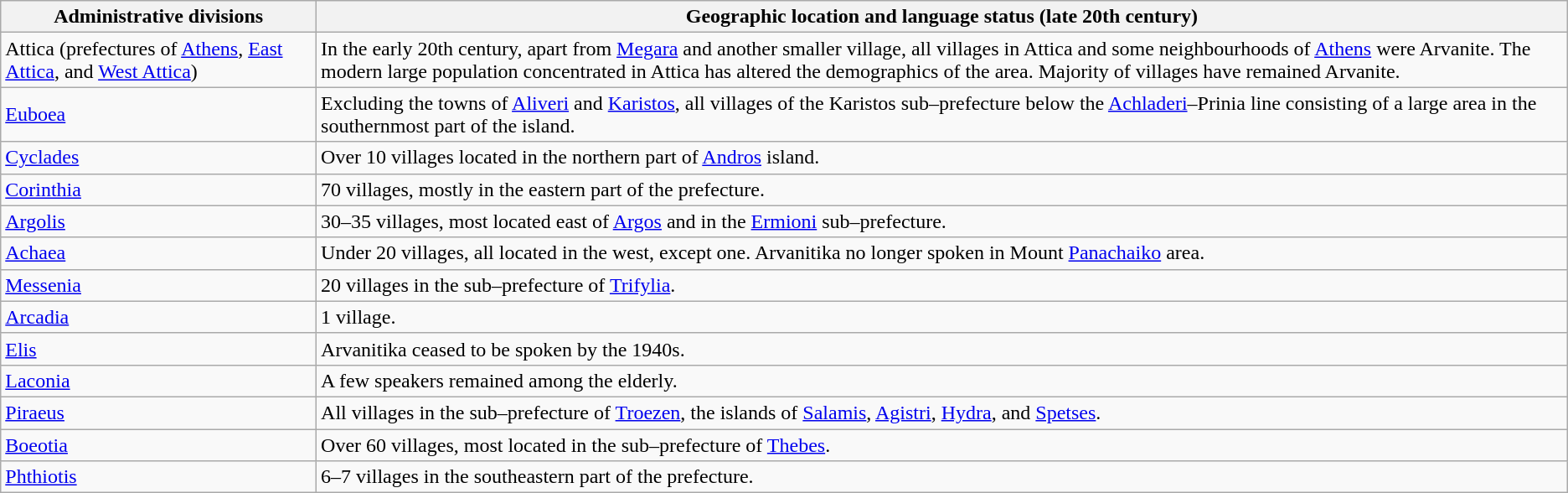<table class="wikitable sortable">
<tr>
<th>Administrative divisions<br></th>
<th>Geographic location and language status (late 20th century)<br></th>
</tr>
<tr>
<td>Attica (prefectures of <a href='#'>Athens</a>, <a href='#'>East Attica</a>, and <a href='#'>West Attica</a>)</td>
<td>In the early 20th century, apart from <a href='#'>Megara</a> and another smaller village, all villages in Attica and some neighbourhoods of <a href='#'>Athens</a> were Arvanite. The modern large population concentrated in Attica has altered the demographics of the area. Majority of villages have remained Arvanite.</td>
</tr>
<tr>
<td><a href='#'>Euboea</a></td>
<td>Excluding the towns of <a href='#'>Aliveri</a> and <a href='#'>Karistos</a>, all villages of the Karistos sub–prefecture below the <a href='#'>Achladeri</a>–Prinia line consisting of a large area in the southernmost part of the island.</td>
</tr>
<tr>
<td><a href='#'>Cyclades</a></td>
<td>Over 10 villages located in the northern part of <a href='#'>Andros</a> island.</td>
</tr>
<tr>
<td><a href='#'>Corinthia</a></td>
<td>70 villages, mostly in the eastern part of the prefecture.</td>
</tr>
<tr>
<td><a href='#'>Argolis</a></td>
<td>30–35 villages, most located east of <a href='#'>Argos</a> and in the <a href='#'>Ermioni</a> sub–prefecture.</td>
</tr>
<tr>
<td><a href='#'>Achaea</a></td>
<td>Under 20 villages, all located in the west, except one. Arvanitika no longer spoken in Mount <a href='#'>Panachaiko</a> area.</td>
</tr>
<tr>
<td><a href='#'>Messenia</a></td>
<td>20 villages in the sub–prefecture of <a href='#'>Trifylia</a>.</td>
</tr>
<tr>
<td><a href='#'>Arcadia</a></td>
<td>1 village.</td>
</tr>
<tr>
<td><a href='#'>Elis</a></td>
<td>Arvanitika ceased to be spoken by the 1940s.</td>
</tr>
<tr>
<td><a href='#'>Laconia</a></td>
<td>A few speakers remained among the elderly.</td>
</tr>
<tr>
<td><a href='#'>Piraeus</a></td>
<td>All villages in the sub–prefecture of <a href='#'>Troezen</a>, the islands of <a href='#'>Salamis</a>, <a href='#'>Agistri</a>, <a href='#'>Hydra</a>, and <a href='#'>Spetses</a>.</td>
</tr>
<tr>
<td><a href='#'>Boeotia</a></td>
<td>Over 60 villages, most located in the sub–prefecture of <a href='#'>Thebes</a>.</td>
</tr>
<tr>
<td><a href='#'>Phthiotis</a></td>
<td>6–7 villages in the southeastern part of the prefecture.</td>
</tr>
</table>
